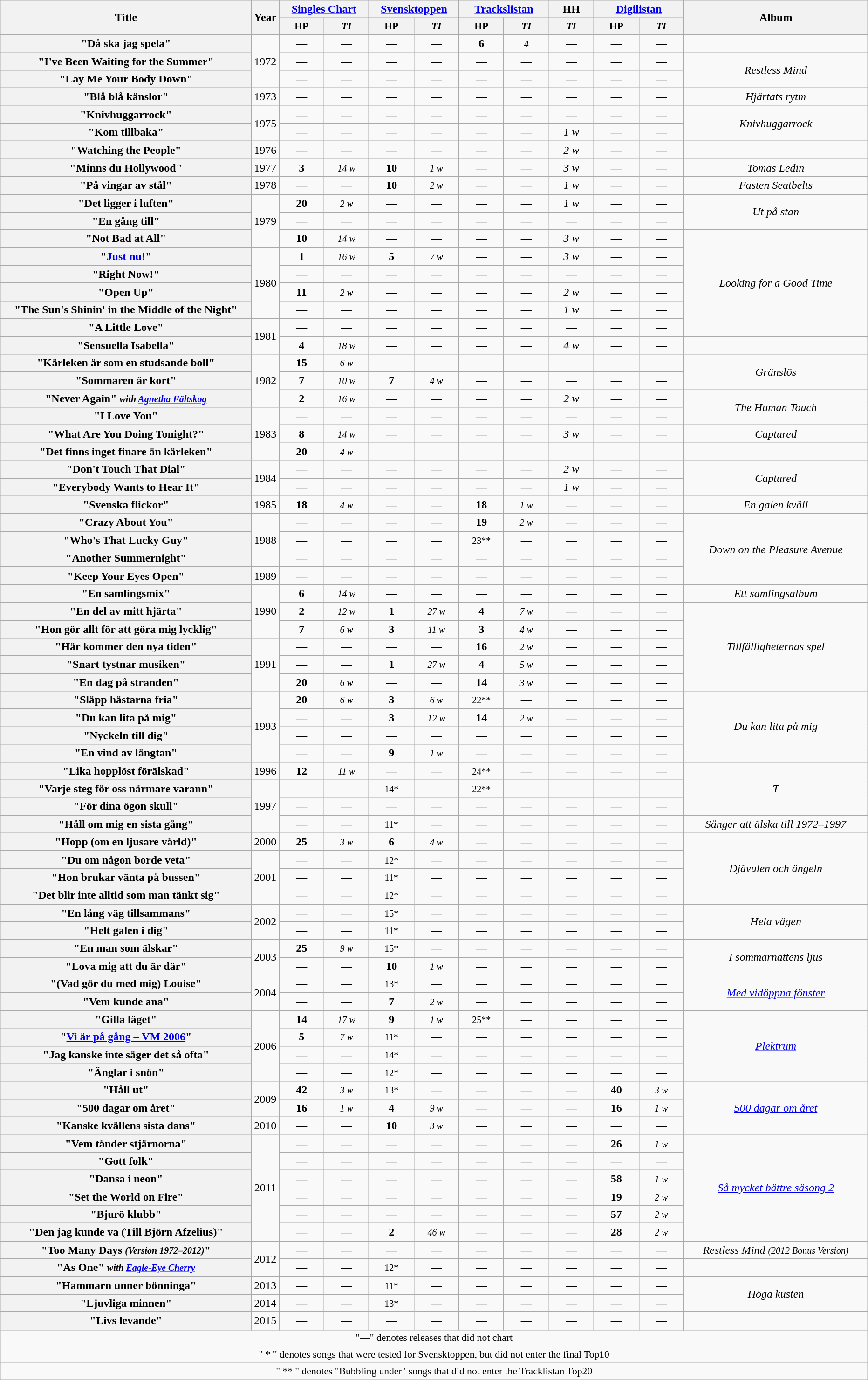<table class="wikitable plainrowheaders" style="text-align:center;" border="1">
<tr>
<th scope="col" rowspan="2" style="width:22em;">Title</th>
<th scope="col" rowspan="2">Year</th>
<th scope="col" colspan="2"><a href='#'>Singles Chart</a></th>
<th scope="col" colspan="2"><a href='#'>Svensktoppen</a></th>
<th scope="col" colspan="2"><a href='#'>Trackslistan</a></th>
<th scope="col" colspan="1">HH</th>
<th scope="col" colspan="2"><a href='#'>Digilistan</a></th>
<th scope="col" rowspan="2" style="width:16em;">Album</th>
</tr>
<tr>
<th scope="col" style="width:4em;font-size:90%;"><strong>HP</strong><br></th>
<th scope="col" style="width:4em;font-size:90%;"><em>TI</em><br></th>
<th scope="col" style="width:4em;font-size:90%;"><strong>HP</strong><br></th>
<th scope="col" style="width:4em;font-size:90%;"><em>TI</em><br></th>
<th scope="col" style="width:4em;font-size:90%;"><strong>HP</strong><br></th>
<th scope="col" style="width:4em;font-size:90%;"><em>TI</em><br></th>
<th scope="col" style="width:4em;font-size:90%;"><em>TI</em><br></th>
<th scope="col" style="width:4em;font-size:90%;"><strong>HP</strong><br></th>
<th scope="col" style="width:4em;font-size:90%;"><em>TI</em><br></th>
</tr>
<tr>
<th scope="row">"Då ska jag spela"</th>
<td rowspan="3">1972</td>
<td>—</td>
<td>—</td>
<td>—</td>
<td>—</td>
<td><strong>6</strong></td>
<td><small><em>4</em></small></td>
<td>—</td>
<td>—</td>
<td>—</td>
<td></td>
</tr>
<tr>
<th scope="row">"I've Been Waiting for the Summer"</th>
<td>—</td>
<td>—</td>
<td>—</td>
<td>—</td>
<td>—</td>
<td>—</td>
<td>—</td>
<td>—</td>
<td>—</td>
<td rowspan="2"><em>Restless Mind</em></td>
</tr>
<tr>
<th scope="row">"Lay Me Your Body Down"</th>
<td>—</td>
<td>—</td>
<td>—</td>
<td>—</td>
<td>—</td>
<td>—</td>
<td>—</td>
<td>—</td>
<td>—</td>
</tr>
<tr>
<th scope="row">"Blå blå känslor"</th>
<td>1973</td>
<td>—</td>
<td>—</td>
<td>—</td>
<td>—</td>
<td>—</td>
<td>—</td>
<td>—</td>
<td>—</td>
<td>—</td>
<td><em>Hjärtats rytm</em></td>
</tr>
<tr>
<th scope="row">"Knivhuggarrock"</th>
<td rowspan="2">1975</td>
<td>—</td>
<td>—</td>
<td>—</td>
<td>—</td>
<td>—</td>
<td>—</td>
<td>—</td>
<td>—</td>
<td>—</td>
<td rowspan="2"><em>Knivhuggarrock</em></td>
</tr>
<tr>
<th scope="row">"Kom tillbaka"</th>
<td>—</td>
<td>—</td>
<td>—</td>
<td>—</td>
<td>—</td>
<td>—</td>
<td><em>1 w</em></td>
<td>—</td>
<td>—</td>
</tr>
<tr>
<th scope="row">"Watching the People"</th>
<td>1976</td>
<td>—</td>
<td>—</td>
<td>—</td>
<td>—</td>
<td>—</td>
<td>—</td>
<td><em>2 w</em></td>
<td>—</td>
<td>—</td>
<td></td>
</tr>
<tr>
<th scope="row">"Minns du Hollywood"</th>
<td>1977</td>
<td><strong>3</strong></td>
<td><small><em>14 w</em></small></td>
<td><strong>10</strong></td>
<td><small><em>1 w</em></small></td>
<td>—</td>
<td>—</td>
<td><em>3 w</em></td>
<td>—</td>
<td>—</td>
<td><em>Tomas Ledin</em></td>
</tr>
<tr>
<th scope="row">"På vingar av stål"</th>
<td>1978</td>
<td>—</td>
<td>—</td>
<td><strong>10</strong></td>
<td><small><em>2 w</em></small></td>
<td>—</td>
<td>—</td>
<td><em>1 w</em></td>
<td>—</td>
<td>—</td>
<td><em>Fasten Seatbelts</em></td>
</tr>
<tr>
<th scope="row">"Det ligger i luften"</th>
<td rowspan="3">1979</td>
<td><strong>20</strong></td>
<td><small><em>2 w</em></small></td>
<td>—</td>
<td>—</td>
<td>—</td>
<td>—</td>
<td><em>1 w</em></td>
<td>—</td>
<td>—</td>
<td rowspan="2"><em>Ut på stan</em></td>
</tr>
<tr>
<th scope="row">"En gång till"</th>
<td>—</td>
<td>—</td>
<td>—</td>
<td>—</td>
<td>—</td>
<td>—</td>
<td>—</td>
<td>—</td>
<td>—</td>
</tr>
<tr>
<th scope="row">"Not Bad at All"</th>
<td><strong>10</strong></td>
<td><small><em>14 w</em></small></td>
<td>—</td>
<td>—</td>
<td>—</td>
<td>—</td>
<td><em>3 w</em></td>
<td>—</td>
<td>—</td>
<td rowspan="6"><em>Looking for a Good Time</em></td>
</tr>
<tr>
<th scope="row">"<a href='#'>Just nu!</a>"</th>
<td rowspan="4">1980</td>
<td><strong>1</strong></td>
<td><small><em>16 w</em></small></td>
<td><strong>5</strong></td>
<td><small><em>7 w</em></small></td>
<td>—</td>
<td>—</td>
<td><em>3 w</em></td>
<td>—</td>
<td>—</td>
</tr>
<tr>
<th scope="row">"Right Now!"</th>
<td>—</td>
<td>—</td>
<td>—</td>
<td>—</td>
<td>—</td>
<td>—</td>
<td>—</td>
<td>—</td>
<td>—</td>
</tr>
<tr>
<th scope="row">"Open Up"</th>
<td><strong>11</strong></td>
<td><small><em>2 w</em></small></td>
<td>—</td>
<td>—</td>
<td>—</td>
<td>—</td>
<td><em>2 w</em></td>
<td>—</td>
<td>—</td>
</tr>
<tr>
<th scope="row">"The Sun's Shinin' in the Middle of the Night"</th>
<td>—</td>
<td>—</td>
<td>—</td>
<td>—</td>
<td>—</td>
<td>—</td>
<td><em>1 w</em></td>
<td>—</td>
<td>—</td>
</tr>
<tr>
<th scope="row">"A Little Love"</th>
<td rowspan="2">1981</td>
<td>—</td>
<td>—</td>
<td>—</td>
<td>—</td>
<td>—</td>
<td>—</td>
<td>—</td>
<td>—</td>
<td>—</td>
</tr>
<tr>
<th scope="row">"Sensuella Isabella"</th>
<td><strong>4</strong></td>
<td><small><em>18 w</em></small></td>
<td>—</td>
<td>—</td>
<td>—</td>
<td>—</td>
<td><em>4 w</em></td>
<td>—</td>
<td>—</td>
<td></td>
</tr>
<tr>
<th scope="row">"Kärleken är som en studsande boll"</th>
<td rowspan="3">1982</td>
<td><strong>15</strong></td>
<td><small><em>6 w</em></small></td>
<td>—</td>
<td>—</td>
<td>—</td>
<td>—</td>
<td>—</td>
<td>—</td>
<td>—</td>
<td rowspan="2"><em>Gränslös</em></td>
</tr>
<tr>
<th scope="row">"Sommaren är kort"</th>
<td><strong>7</strong></td>
<td><small><em>10 w</em></small></td>
<td><strong>7</strong></td>
<td><small><em>4 w</em></small></td>
<td>—</td>
<td>—</td>
<td>—</td>
<td>—</td>
<td>—</td>
</tr>
<tr>
<th scope="row">"Never Again" <small><em>with <a href='#'>Agnetha Fältskog</a></em></small></th>
<td><strong>2</strong></td>
<td><small><em>16 w</em></small></td>
<td>—</td>
<td>—</td>
<td>—</td>
<td>—</td>
<td><em>2 w</em></td>
<td>—</td>
<td>—</td>
<td rowspan="2"><em>The Human Touch</em></td>
</tr>
<tr>
<th scope="row">"I Love You"</th>
<td rowspan="3">1983</td>
<td>—</td>
<td>—</td>
<td>—</td>
<td>—</td>
<td>—</td>
<td>—</td>
<td>—</td>
<td>—</td>
<td>—</td>
</tr>
<tr>
<th scope="row">"What Are You Doing Tonight?"</th>
<td><strong>8</strong></td>
<td><small><em>14 w</em></small></td>
<td>—</td>
<td>—</td>
<td>—</td>
<td>—</td>
<td><em>3 w</em></td>
<td>—</td>
<td>—</td>
<td><em>Captured</em></td>
</tr>
<tr>
<th scope="row">"Det finns inget finare än kärleken"</th>
<td><strong>20</strong></td>
<td><small><em>4 w</em></small></td>
<td>—</td>
<td>—</td>
<td>—</td>
<td>—</td>
<td>—</td>
<td>—</td>
<td>—</td>
<td></td>
</tr>
<tr>
<th scope="row">"Don't Touch That Dial"</th>
<td rowspan="2">1984</td>
<td>—</td>
<td>—</td>
<td>—</td>
<td>—</td>
<td>—</td>
<td>—</td>
<td><em>2 w</em></td>
<td>—</td>
<td>—</td>
<td rowspan="2"><em>Captured</em></td>
</tr>
<tr>
<th scope="row">"Everybody Wants to Hear It"</th>
<td>—</td>
<td>—</td>
<td>—</td>
<td>—</td>
<td>—</td>
<td>—</td>
<td><em>1 w</em></td>
<td>—</td>
<td>—</td>
</tr>
<tr>
<th scope="row">"Svenska flickor"</th>
<td>1985</td>
<td><strong>18</strong></td>
<td><small><em>4 w</em></small></td>
<td>—</td>
<td>—</td>
<td><strong>18</strong></td>
<td><small><em>1 w</em></small></td>
<td>—</td>
<td>—</td>
<td>—</td>
<td><em>En galen kväll</em></td>
</tr>
<tr>
<th scope="row">"Crazy About You"</th>
<td rowspan="3">1988</td>
<td>—</td>
<td>—</td>
<td>—</td>
<td>—</td>
<td><strong>19</strong></td>
<td><small><em>2 w</em></small></td>
<td>—</td>
<td>—</td>
<td>—</td>
<td rowspan="4"><em>Down on the Pleasure Avenue</em></td>
</tr>
<tr>
<th scope="row">"Who's That Lucky Guy"</th>
<td>—</td>
<td>—</td>
<td>—</td>
<td>—</td>
<td><small>23**</small></td>
<td>—</td>
<td>—</td>
<td>—</td>
<td>—</td>
</tr>
<tr>
<th scope="row">"Another Summernight"</th>
<td>—</td>
<td>—</td>
<td>—</td>
<td>—</td>
<td>—</td>
<td>—</td>
<td>—</td>
<td>—</td>
<td>—</td>
</tr>
<tr>
<th scope="row">"Keep Your Eyes Open"</th>
<td>1989</td>
<td>—</td>
<td>—</td>
<td>—</td>
<td>—</td>
<td>—</td>
<td>—</td>
<td>—</td>
<td>—</td>
<td>—</td>
</tr>
<tr>
<th scope="row">"En samlingsmix"</th>
<td rowspan="3">1990</td>
<td><strong>6</strong></td>
<td><small><em>14 w</em></small></td>
<td>—</td>
<td>—</td>
<td>—</td>
<td>—</td>
<td>—</td>
<td>—</td>
<td>—</td>
<td><em>Ett samlingsalbum</em></td>
</tr>
<tr>
<th scope="row">"En del av mitt hjärta"</th>
<td><strong>2</strong></td>
<td><small><em>12 w</em></small></td>
<td><strong>1</strong></td>
<td><small><em>27 w</em></small></td>
<td><strong>4</strong></td>
<td><small><em>7 w</em></small></td>
<td>—</td>
<td>—</td>
<td>—</td>
<td rowspan="5"><em>Tillfälligheternas spel</em></td>
</tr>
<tr>
<th scope="row">"Hon gör allt för att göra mig lycklig"</th>
<td><strong>7</strong></td>
<td><small><em>6 w</em></small></td>
<td><strong>3</strong></td>
<td><small><em>11 w</em></small></td>
<td><strong>3</strong></td>
<td><small><em>4 w</em></small></td>
<td>—</td>
<td>—</td>
<td>—</td>
</tr>
<tr>
<th scope="row">"Här kommer den nya tiden"</th>
<td rowspan="3">1991</td>
<td>—</td>
<td>—</td>
<td>—</td>
<td>—</td>
<td><strong>16</strong></td>
<td><small><em>2 w</em></small></td>
<td>—</td>
<td>—</td>
<td>—</td>
</tr>
<tr>
<th scope="row">"Snart tystnar musiken"</th>
<td>—</td>
<td>—</td>
<td><strong>1</strong></td>
<td><small><em>27 w</em></small></td>
<td><strong>4</strong></td>
<td><small><em>5 w</em></small></td>
<td>—</td>
<td>—</td>
<td>—</td>
</tr>
<tr>
<th scope="row">"En dag på stranden"</th>
<td><strong>20</strong></td>
<td><small><em>6 w</em></small></td>
<td>—</td>
<td>—</td>
<td><strong>14</strong></td>
<td><small><em>3 w</em></small></td>
<td>—</td>
<td>—</td>
<td>—</td>
</tr>
<tr>
<th scope="row">"Släpp hästarna fria"</th>
<td rowspan="4">1993</td>
<td><strong>20</strong></td>
<td><small><em>6 w</em></small></td>
<td><strong>3</strong></td>
<td><small><em>6 w</em></small></td>
<td><small>22**</small></td>
<td>—</td>
<td>—</td>
<td>—</td>
<td>—</td>
<td rowspan="4"><em>Du kan lita på mig</em></td>
</tr>
<tr>
<th scope="row">"Du kan lita på mig"</th>
<td>—</td>
<td>—</td>
<td><strong>3</strong></td>
<td><small><em>12 w</em></small></td>
<td><strong>14</strong></td>
<td><small><em>2 w</em></small></td>
<td>—</td>
<td>—</td>
<td>—</td>
</tr>
<tr>
<th scope="row">"Nyckeln till dig"</th>
<td>—</td>
<td>—</td>
<td>—</td>
<td>—</td>
<td>—</td>
<td>—</td>
<td>—</td>
<td>—</td>
<td>—</td>
</tr>
<tr>
<th scope="row">"En vind av längtan"</th>
<td>—</td>
<td>—</td>
<td><strong>9</strong></td>
<td><small><em>1 w</em></small></td>
<td>—</td>
<td>—</td>
<td>—</td>
<td>—</td>
<td>—</td>
</tr>
<tr>
<th scope="row">"Lika hopplöst förälskad"</th>
<td>1996</td>
<td><strong>12</strong></td>
<td><small><em>11 w</em></small></td>
<td>—</td>
<td>—</td>
<td><small>24**</small></td>
<td>—</td>
<td>—</td>
<td>—</td>
<td>—</td>
<td rowspan="3"><em>T</em></td>
</tr>
<tr>
<th scope="row">"Varje steg för oss närmare varann"</th>
<td rowspan="3">1997</td>
<td>—</td>
<td>—</td>
<td><small>14*</small></td>
<td>—</td>
<td><small>22**</small></td>
<td>—</td>
<td>—</td>
<td>—</td>
<td>—</td>
</tr>
<tr>
<th scope="row">"För dina ögon skull"</th>
<td>—</td>
<td>—</td>
<td>—</td>
<td>—</td>
<td>—</td>
<td>—</td>
<td>—</td>
<td>—</td>
<td>—</td>
</tr>
<tr>
<th scope="row">"Håll om mig en sista gång"</th>
<td>—</td>
<td>—</td>
<td><small>11*</small></td>
<td>—</td>
<td>—</td>
<td>—</td>
<td>—</td>
<td>—</td>
<td>—</td>
<td><em>Sånger att älska till 1972–1997</em></td>
</tr>
<tr>
<th scope="row">"Hopp (om en ljusare värld)"</th>
<td>2000</td>
<td><strong>25</strong></td>
<td><small><em>3 w</em></small></td>
<td><strong>6</strong></td>
<td><small><em>4 w</em></small></td>
<td>—</td>
<td>—</td>
<td>—</td>
<td>—</td>
<td>—</td>
<td rowspan="4"><em>Djävulen och ängeln</em></td>
</tr>
<tr>
<th scope="row">"Du om någon borde veta"</th>
<td rowspan="3">2001</td>
<td>—</td>
<td>—</td>
<td><small>12*</small></td>
<td>—</td>
<td>—</td>
<td>—</td>
<td>—</td>
<td>—</td>
<td>—</td>
</tr>
<tr>
<th scope="row">"Hon brukar vänta på bussen"</th>
<td>—</td>
<td>—</td>
<td><small>11*</small></td>
<td>—</td>
<td>—</td>
<td>—</td>
<td>—</td>
<td>—</td>
<td>—</td>
</tr>
<tr>
<th scope="row">"Det blir inte alltid som man tänkt sig"</th>
<td>—</td>
<td>—</td>
<td><small>12*</small></td>
<td>—</td>
<td>—</td>
<td>—</td>
<td>—</td>
<td>—</td>
<td>—</td>
</tr>
<tr>
<th scope="row">"En lång väg tillsammans"</th>
<td rowspan="2">2002</td>
<td>—</td>
<td>—</td>
<td><small>15*</small></td>
<td>—</td>
<td>—</td>
<td>—</td>
<td>—</td>
<td>—</td>
<td>—</td>
<td rowspan="2"><em>Hela vägen</em></td>
</tr>
<tr>
<th scope="row">"Helt galen i dig"</th>
<td>—</td>
<td>—</td>
<td><small>11*</small></td>
<td>—</td>
<td>—</td>
<td>—</td>
<td>—</td>
<td>—</td>
<td>—</td>
</tr>
<tr>
<th scope="row">"En man som älskar"</th>
<td rowspan="2">2003</td>
<td><strong>25</strong></td>
<td><small><em>9 w</em></small></td>
<td><small>15*</small></td>
<td>—</td>
<td>—</td>
<td>—</td>
<td>—</td>
<td>—</td>
<td>—</td>
<td rowspan="2"><em>I sommarnattens ljus</em></td>
</tr>
<tr>
<th scope="row">"Lova mig att du är där"</th>
<td>—</td>
<td>—</td>
<td><strong>10</strong></td>
<td><small><em>1 w</em></small></td>
<td>—</td>
<td>—</td>
<td>—</td>
<td>—</td>
<td>—</td>
</tr>
<tr>
<th scope="row">"(Vad gör du med mig) Louise"</th>
<td rowspan="2">2004</td>
<td>—</td>
<td>—</td>
<td><small>13*</small></td>
<td>—</td>
<td>—</td>
<td>—</td>
<td>—</td>
<td>—</td>
<td>—</td>
<td rowspan="2"><em><a href='#'>Med vidöppna fönster</a></em></td>
</tr>
<tr>
<th scope="row">"Vem kunde ana"</th>
<td>—</td>
<td>—</td>
<td><strong>7</strong></td>
<td><small><em>2 w</em></small></td>
<td>—</td>
<td>—</td>
<td>—</td>
<td>—</td>
<td>—</td>
</tr>
<tr>
<th scope="row">"Gilla läget"</th>
<td rowspan="4">2006</td>
<td><strong>14</strong></td>
<td><small><em>17 w</em></small></td>
<td><strong>9</strong></td>
<td><small><em>1 w</em></small></td>
<td><small>25**</small></td>
<td>—</td>
<td>—</td>
<td>—</td>
<td>—</td>
<td rowspan="4"><em><a href='#'>Plektrum</a></em></td>
</tr>
<tr>
<th scope="row">"<a href='#'>Vi är på gång – VM 2006</a>"</th>
<td><strong>5</strong></td>
<td><small><em>7 w</em></small></td>
<td><small>11*</small></td>
<td>—</td>
<td>—</td>
<td>—</td>
<td>—</td>
<td>—</td>
<td>—</td>
</tr>
<tr>
<th scope="row">"Jag kanske inte säger det så ofta"</th>
<td>—</td>
<td>—</td>
<td><small>14*</small></td>
<td>—</td>
<td>—</td>
<td>—</td>
<td>—</td>
<td>—</td>
<td>—</td>
</tr>
<tr>
<th scope="row">"Änglar i snön"</th>
<td>—</td>
<td>—</td>
<td><small>12*</small></td>
<td>—</td>
<td>—</td>
<td>—</td>
<td>—</td>
<td>—</td>
<td>—</td>
</tr>
<tr>
<th scope="row">"Håll ut"</th>
<td rowspan="2">2009</td>
<td><strong>42</strong></td>
<td><small><em>3 w</em></small></td>
<td><small>13*</small></td>
<td>—</td>
<td>—</td>
<td>—</td>
<td>—</td>
<td><strong>40</strong></td>
<td><small><em>3 w</em></small></td>
<td rowspan="3"><em><a href='#'>500 dagar om året</a></em></td>
</tr>
<tr>
<th scope="row">"500 dagar om året"</th>
<td><strong>16</strong></td>
<td><small><em>1 w</em></small></td>
<td><strong>4</strong></td>
<td><small><em>9 w</em></small></td>
<td>—</td>
<td>—</td>
<td>—</td>
<td><strong>16</strong></td>
<td><small><em>1 w</em></small></td>
</tr>
<tr>
<th scope="row">"Kanske kvällens sista dans"</th>
<td>2010</td>
<td>—</td>
<td>—</td>
<td><strong>10</strong></td>
<td><small><em>3 w</em></small></td>
<td>—</td>
<td>—</td>
<td>—</td>
<td>—</td>
<td>—</td>
</tr>
<tr>
<th scope="row">"Vem tänder stjärnorna"</th>
<td rowspan="6">2011</td>
<td>—</td>
<td>—</td>
<td>—</td>
<td>—</td>
<td>—</td>
<td>—</td>
<td>—</td>
<td><strong>26</strong></td>
<td><small><em>1 w</em></small></td>
<td rowspan="6"><em><a href='#'>Så mycket bättre säsong 2</a></em></td>
</tr>
<tr>
<th scope="row">"Gott folk"</th>
<td>—</td>
<td>—</td>
<td>—</td>
<td>—</td>
<td>—</td>
<td>—</td>
<td>—</td>
<td>—</td>
<td>—</td>
</tr>
<tr>
<th scope="row">"Dansa i neon"</th>
<td>—</td>
<td>—</td>
<td>—</td>
<td>—</td>
<td>—</td>
<td>—</td>
<td>—</td>
<td><strong>58</strong></td>
<td><small><em>1 w</em></small></td>
</tr>
<tr>
<th scope="row">"Set the World on Fire"</th>
<td>—</td>
<td>—</td>
<td>—</td>
<td>—</td>
<td>—</td>
<td>—</td>
<td>—</td>
<td><strong>19</strong></td>
<td><small><em>2 w</em></small></td>
</tr>
<tr>
<th scope="row">"Bjurö klubb"</th>
<td>—</td>
<td>—</td>
<td>—</td>
<td>—</td>
<td>—</td>
<td>—</td>
<td>—</td>
<td><strong>57</strong></td>
<td><small><em>2 w</em></small></td>
</tr>
<tr>
<th scope="row">"Den jag kunde va (Till Björn Afzelius)"</th>
<td>—</td>
<td>—</td>
<td><strong>2</strong></td>
<td><small><em>46 w</em></small></td>
<td>—</td>
<td>—</td>
<td>—</td>
<td><strong>28</strong></td>
<td><small><em>2 w</em></small></td>
</tr>
<tr>
<th scope="row">"Too Many Days <small><em>(Version 1972–2012)</em></small>"</th>
<td rowspan="2">2012</td>
<td>—</td>
<td>—</td>
<td>—</td>
<td>—</td>
<td>—</td>
<td>—</td>
<td>—</td>
<td>—</td>
<td>—</td>
<td><em>Restless Mind <small>(2012 Bonus Version)</small></em></td>
</tr>
<tr>
<th scope="row">"As One" <small><em>with <a href='#'>Eagle-Eye Cherry</a></em></small></th>
<td>—</td>
<td>—</td>
<td><small>12*</small></td>
<td>—</td>
<td>—</td>
<td>—</td>
<td>—</td>
<td>—</td>
<td>—</td>
<td></td>
</tr>
<tr>
<th scope="row">"Hammarn unner bönninga"</th>
<td>2013</td>
<td>—</td>
<td>—</td>
<td><small>11*</small></td>
<td>—</td>
<td>—</td>
<td>—</td>
<td>—</td>
<td>—</td>
<td>—</td>
<td rowspan="2"><em>Höga kusten</em></td>
</tr>
<tr>
<th scope="row">"Ljuvliga minnen"</th>
<td>2014</td>
<td>—</td>
<td>—</td>
<td><small>13*</small></td>
<td>—</td>
<td>—</td>
<td>—</td>
<td>—</td>
<td>—</td>
<td>—</td>
</tr>
<tr>
<th scope="row">"Livs levande"</th>
<td>2015</td>
<td>—</td>
<td>—</td>
<td>—</td>
<td>—</td>
<td>—</td>
<td>—</td>
<td>—</td>
<td>—</td>
<td>—</td>
<td></td>
</tr>
<tr>
<td colspan="15" style="font-size:90%">"—" denotes releases that did not chart</td>
</tr>
<tr>
<td colspan="15" style="font-size:90%">" * " denotes songs that were tested for Svensktoppen, but did not enter the final Top10</td>
</tr>
<tr>
<td colspan="15" style="font-size:90%">" ** " denotes "Bubbling under" songs that did not enter the Tracklistan Top20</td>
</tr>
</table>
